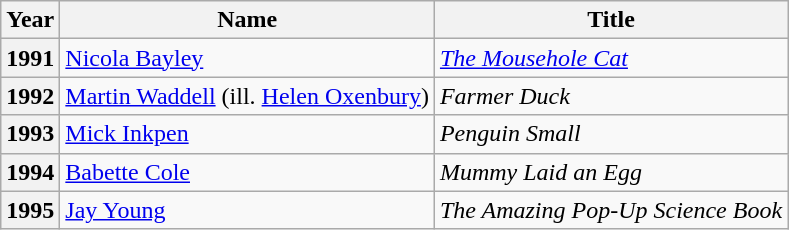<table class="wikitable">
<tr>
<th>Year</th>
<th>Name</th>
<th>Title</th>
</tr>
<tr>
<th>1991</th>
<td><a href='#'>Nicola Bayley</a></td>
<td><em><a href='#'>The Mousehole Cat</a></em></td>
</tr>
<tr>
<th>1992</th>
<td><a href='#'>Martin Waddell</a> (ill. <a href='#'>Helen Oxenbury</a>)</td>
<td><em>Farmer Duck</em></td>
</tr>
<tr>
<th>1993</th>
<td><a href='#'>Mick Inkpen</a></td>
<td><em>Penguin Small</em></td>
</tr>
<tr>
<th>1994</th>
<td><a href='#'>Babette Cole</a></td>
<td><em>Mummy Laid an Egg</em></td>
</tr>
<tr>
<th>1995</th>
<td><a href='#'>Jay Young</a></td>
<td><em>The Amazing Pop-Up Science Book</em></td>
</tr>
</table>
